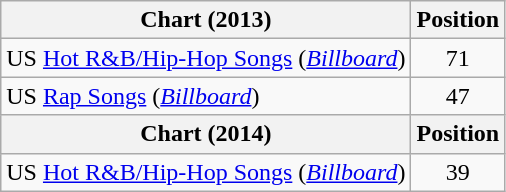<table class="wikitable">
<tr>
<th scope="col">Chart (2013)</th>
<th scope="col">Position</th>
</tr>
<tr>
<td>US <a href='#'>Hot R&B/Hip-Hop Songs</a> (<em><a href='#'>Billboard</a></em>)</td>
<td style="text-align:center;">71</td>
</tr>
<tr>
<td>US <a href='#'>Rap Songs</a> (<em><a href='#'>Billboard</a></em>)</td>
<td style="text-align:center;">47</td>
</tr>
<tr>
<th scope="col">Chart (2014)</th>
<th scope="col">Position</th>
</tr>
<tr>
<td>US <a href='#'>Hot R&B/Hip-Hop Songs</a> (<em><a href='#'>Billboard</a></em>)</td>
<td style="text-align:center;">39</td>
</tr>
</table>
